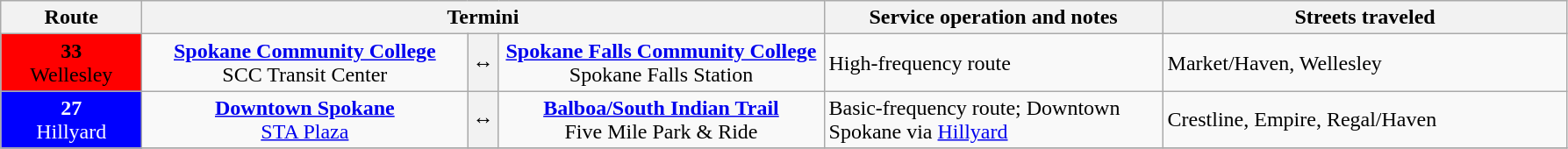<table class=wikitable style="font-size: 100%;" text-valign="center"|>
<tr>
<th width="100px">Route</th>
<th colspan=3>Termini</th>
<th width="250px">Service operation and notes</th>
<th width="300px">Streets traveled</th>
</tr>
<tr>
<td style="background:red; color:black" align="center" valign=center><div><strong>33</strong><br>Wellesley</div></td>
<td ! width="240px" align="center"><strong><a href='#'>Spokane Community College</a></strong><br>SCC Transit Center<br></td>
<th><span>↔</span></th>
<td ! width="240px" align="center"><strong><a href='#'>Spokane Falls Community College</a></strong><br>Spokane Falls Station<br></td>
<td>High-frequency route</td>
<td>Market/Haven, Wellesley</td>
</tr>
<tr>
<td style="background:blue; color:white" align="center" valign=center><div><strong>27</strong><br>Hillyard</div></td>
<td ! width="240px" align="center"><strong><a href='#'>Downtown Spokane</a></strong> <br><a href='#'>STA Plaza</a><br></td>
<th><span>↔</span></th>
<td ! width="240px" align="center"><strong><a href='#'>Balboa/South Indian Trail</a></strong><br>Five Mile Park & Ride<br></td>
<td>Basic-frequency route; Downtown Spokane via <a href='#'>Hillyard</a></td>
<td>Crestline, Empire, Regal/Haven</td>
</tr>
<tr>
</tr>
</table>
